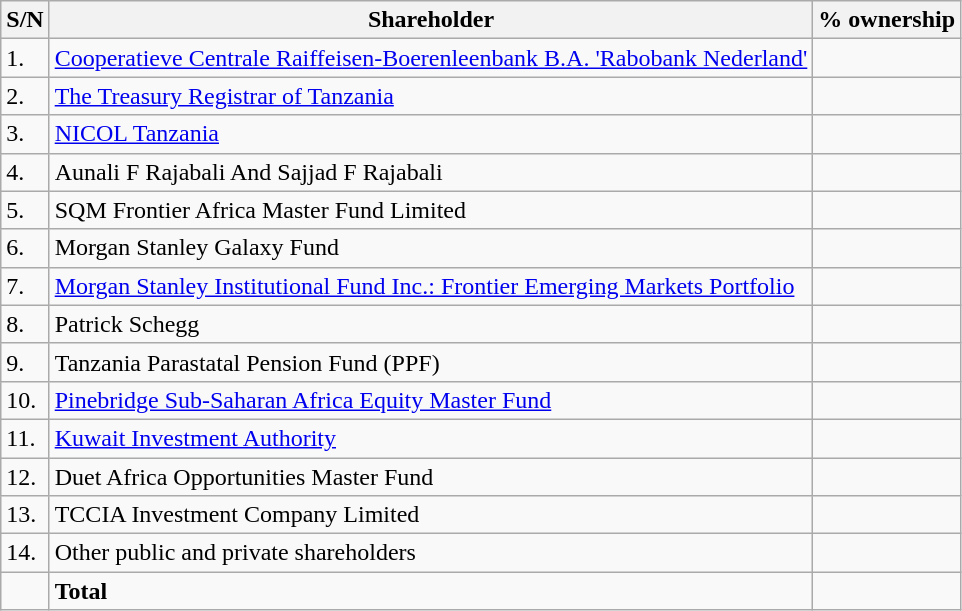<table class="wikitable">
<tr>
<th>S/N</th>
<th>Shareholder</th>
<th>% ownership</th>
</tr>
<tr>
<td>1.</td>
<td><a href='#'>Cooperatieve Centrale Raiffeisen-Boerenleenbank B.A. 'Rabobank Nederland'</a></td>
<td></td>
</tr>
<tr>
<td>2.</td>
<td><a href='#'>The Treasury Registrar of Tanzania</a></td>
<td></td>
</tr>
<tr>
<td>3.</td>
<td><a href='#'>NICOL Tanzania</a></td>
<td></td>
</tr>
<tr>
<td>4.</td>
<td>Aunali F Rajabali And Sajjad F Rajabali</td>
<td></td>
</tr>
<tr>
<td>5.</td>
<td>SQM Frontier Africa Master Fund Limited</td>
<td></td>
</tr>
<tr>
<td>6.</td>
<td>Morgan Stanley Galaxy Fund</td>
<td></td>
</tr>
<tr>
<td>7.</td>
<td><a href='#'>Morgan Stanley Institutional Fund Inc.: Frontier Emerging Markets Portfolio</a></td>
<td></td>
</tr>
<tr>
<td>8.</td>
<td>Patrick Schegg</td>
<td></td>
</tr>
<tr>
<td>9.</td>
<td>Tanzania Parastatal Pension Fund (PPF)</td>
<td></td>
</tr>
<tr>
<td>10.</td>
<td><a href='#'>Pinebridge Sub-Saharan Africa Equity Master Fund</a></td>
<td></td>
</tr>
<tr>
<td>11.</td>
<td><a href='#'>Kuwait Investment Authority</a></td>
<td></td>
</tr>
<tr>
<td>12.</td>
<td>Duet Africa Opportunities Master Fund</td>
<td></td>
</tr>
<tr>
<td>13.</td>
<td>TCCIA Investment Company Limited</td>
<td></td>
</tr>
<tr>
<td>14.</td>
<td>Other public and private shareholders</td>
<td></td>
</tr>
<tr>
<td></td>
<td><strong>Total</strong></td>
<td></td>
</tr>
</table>
